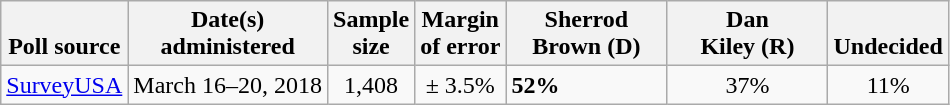<table class="wikitable">
<tr valign=bottom>
<th>Poll source</th>
<th>Date(s)<br>administered</th>
<th>Sample<br>size</th>
<th>Margin<br>of error</th>
<th style="width:100px;">Sherrod<br>Brown (D)</th>
<th style="width:100px;">Dan<br>Kiley (R)</th>
<th>Undecided</th>
</tr>
<tr>
<td><a href='#'>SurveyUSA</a></td>
<td align=center>March 16–20, 2018</td>
<td align=center>1,408</td>
<td align=center>± 3.5%</td>
<td><strong>52%</strong></td>
<td align=center>37%</td>
<td align=center>11%</td>
</tr>
</table>
